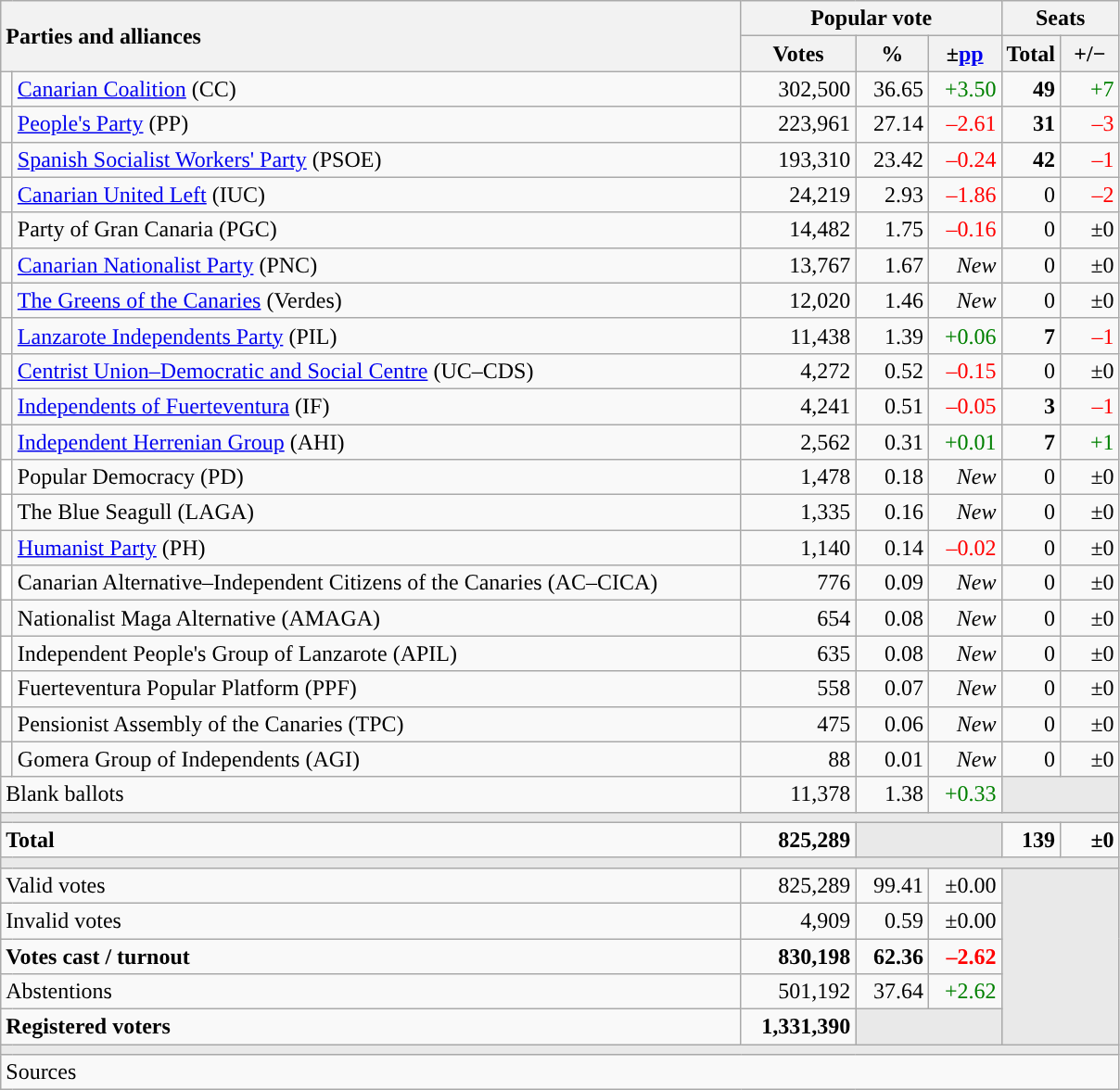<table class="wikitable" style="text-align:right;">
<tr>
<th style="text-align:left;" rowspan="2" colspan="2" width="525">Parties and alliances</th>
<th colspan="3">Popular vote</th>
<th colspan="2">Seats</th>
</tr>
<tr>
<th width="75">Votes</th>
<th width="45">%</th>
<th width="45">±<a href='#'>pp</a></th>
<th width="35">Total</th>
<th width="35">+/−</th>
</tr>
<tr>
<td width="1" style="color:inherit;background:"></td>
<td align="left"><a href='#'>Canarian Coalition</a> (CC)</td>
<td>302,500</td>
<td>36.65</td>
<td style="color:green;">+3.50</td>
<td><strong>49</strong></td>
<td style="color:green;">+7</td>
</tr>
<tr>
<td style="color:inherit;background:"></td>
<td align="left"><a href='#'>People's Party</a> (PP)</td>
<td>223,961</td>
<td>27.14</td>
<td style="color:red;">–2.61</td>
<td><strong>31</strong></td>
<td style="color:red;">–3</td>
</tr>
<tr>
<td style="color:inherit;background:"></td>
<td align="left"><a href='#'>Spanish Socialist Workers' Party</a> (PSOE)</td>
<td>193,310</td>
<td>23.42</td>
<td style="color:red;">–0.24</td>
<td><strong>42</strong></td>
<td style="color:red;">–1</td>
</tr>
<tr>
<td style="color:inherit;background:"></td>
<td align="left"><a href='#'>Canarian United Left</a> (IUC)</td>
<td>24,219</td>
<td>2.93</td>
<td style="color:red;">–1.86</td>
<td>0</td>
<td style="color:red;">–2</td>
</tr>
<tr>
<td style="color:inherit;background:"></td>
<td align="left">Party of Gran Canaria (PGC)</td>
<td>14,482</td>
<td>1.75</td>
<td style="color:red;">–0.16</td>
<td>0</td>
<td>±0</td>
</tr>
<tr>
<td style="color:inherit;background:"></td>
<td align="left"><a href='#'>Canarian Nationalist Party</a> (PNC)</td>
<td>13,767</td>
<td>1.67</td>
<td><em>New</em></td>
<td>0</td>
<td>±0</td>
</tr>
<tr>
<td style="color:inherit;background:"></td>
<td align="left"><a href='#'>The Greens of the Canaries</a> (Verdes)</td>
<td>12,020</td>
<td>1.46</td>
<td><em>New</em></td>
<td>0</td>
<td>±0</td>
</tr>
<tr>
<td style="color:inherit;background:"></td>
<td align="left"><a href='#'>Lanzarote Independents Party</a> (PIL)</td>
<td>11,438</td>
<td>1.39</td>
<td style="color:green;">+0.06</td>
<td><strong>7</strong></td>
<td style="color:red;">–1</td>
</tr>
<tr>
<td style="color:inherit;background:"></td>
<td align="left"><a href='#'>Centrist Union–Democratic and Social Centre</a> (UC–CDS)</td>
<td>4,272</td>
<td>0.52</td>
<td style="color:red;">–0.15</td>
<td>0</td>
<td>±0</td>
</tr>
<tr>
<td style="color:inherit;background:"></td>
<td align="left"><a href='#'>Independents of Fuerteventura</a> (IF)</td>
<td>4,241</td>
<td>0.51</td>
<td style="color:red;">–0.05</td>
<td><strong>3</strong></td>
<td style="color:red;">–1</td>
</tr>
<tr>
<td style="color:inherit;background:"></td>
<td align="left"><a href='#'>Independent Herrenian Group</a> (AHI)</td>
<td>2,562</td>
<td>0.31</td>
<td style="color:green;">+0.01</td>
<td><strong>7</strong></td>
<td style="color:green;">+1</td>
</tr>
<tr>
<td bgcolor="white"></td>
<td align="left">Popular Democracy (PD)</td>
<td>1,478</td>
<td>0.18</td>
<td><em>New</em></td>
<td>0</td>
<td>±0</td>
</tr>
<tr>
<td bgcolor="white"></td>
<td align="left">The Blue Seagull (LAGA)</td>
<td>1,335</td>
<td>0.16</td>
<td><em>New</em></td>
<td>0</td>
<td>±0</td>
</tr>
<tr>
<td style="color:inherit;background:"></td>
<td align="left"><a href='#'>Humanist Party</a> (PH)</td>
<td>1,140</td>
<td>0.14</td>
<td style="color:red;">–0.02</td>
<td>0</td>
<td>±0</td>
</tr>
<tr>
<td bgcolor="white"></td>
<td align="left">Canarian Alternative–Independent Citizens of the Canaries (AC–CICA)</td>
<td>776</td>
<td>0.09</td>
<td><em>New</em></td>
<td>0</td>
<td>±0</td>
</tr>
<tr>
<td style="color:inherit;background:"></td>
<td align="left">Nationalist Maga Alternative (AMAGA)</td>
<td>654</td>
<td>0.08</td>
<td><em>New</em></td>
<td>0</td>
<td>±0</td>
</tr>
<tr>
<td bgcolor="white"></td>
<td align="left">Independent People's Group of Lanzarote (APIL)</td>
<td>635</td>
<td>0.08</td>
<td><em>New</em></td>
<td>0</td>
<td>±0</td>
</tr>
<tr>
<td bgcolor="white"></td>
<td align="left">Fuerteventura Popular Platform (PPF)</td>
<td>558</td>
<td>0.07</td>
<td><em>New</em></td>
<td>0</td>
<td>±0</td>
</tr>
<tr>
<td style="color:inherit;background:"></td>
<td align="left">Pensionist Assembly of the Canaries (TPC)</td>
<td>475</td>
<td>0.06</td>
<td><em>New</em></td>
<td>0</td>
<td>±0</td>
</tr>
<tr>
<td style="color:inherit;background:"></td>
<td align="left">Gomera Group of Independents (AGI)</td>
<td>88</td>
<td>0.01</td>
<td><em>New</em></td>
<td>0</td>
<td>±0</td>
</tr>
<tr>
<td align="left" colspan="2">Blank ballots</td>
<td>11,378</td>
<td>1.38</td>
<td style="color:green;">+0.33</td>
<td bgcolor="#E9E9E9" colspan="2"></td>
</tr>
<tr>
<td colspan="7" bgcolor="#E9E9E9"></td>
</tr>
<tr style="font-weight:bold;">
<td align="left" colspan="2">Total</td>
<td>825,289</td>
<td bgcolor="#E9E9E9" colspan="2"></td>
<td>139</td>
<td>±0</td>
</tr>
<tr>
<td colspan="7" bgcolor="#E9E9E9"></td>
</tr>
<tr>
<td align="left" colspan="2">Valid votes</td>
<td>825,289</td>
<td>99.41</td>
<td>±0.00</td>
<td bgcolor="#E9E9E9" colspan="2" rowspan="5"></td>
</tr>
<tr>
<td align="left" colspan="2">Invalid votes</td>
<td>4,909</td>
<td>0.59</td>
<td>±0.00</td>
</tr>
<tr style="font-weight:bold;">
<td align="left" colspan="2">Votes cast / turnout</td>
<td>830,198</td>
<td>62.36</td>
<td style="color:red;">–2.62</td>
</tr>
<tr>
<td align="left" colspan="2">Abstentions</td>
<td>501,192</td>
<td>37.64</td>
<td style="color:green;">+2.62</td>
</tr>
<tr style="font-weight:bold;">
<td align="left" colspan="2">Registered voters</td>
<td>1,331,390</td>
<td bgcolor="#E9E9E9" colspan="2"></td>
</tr>
<tr>
<td colspan="7" bgcolor="#E9E9E9"></td>
</tr>
<tr>
<td align="left" colspan="7">Sources</td>
</tr>
</table>
